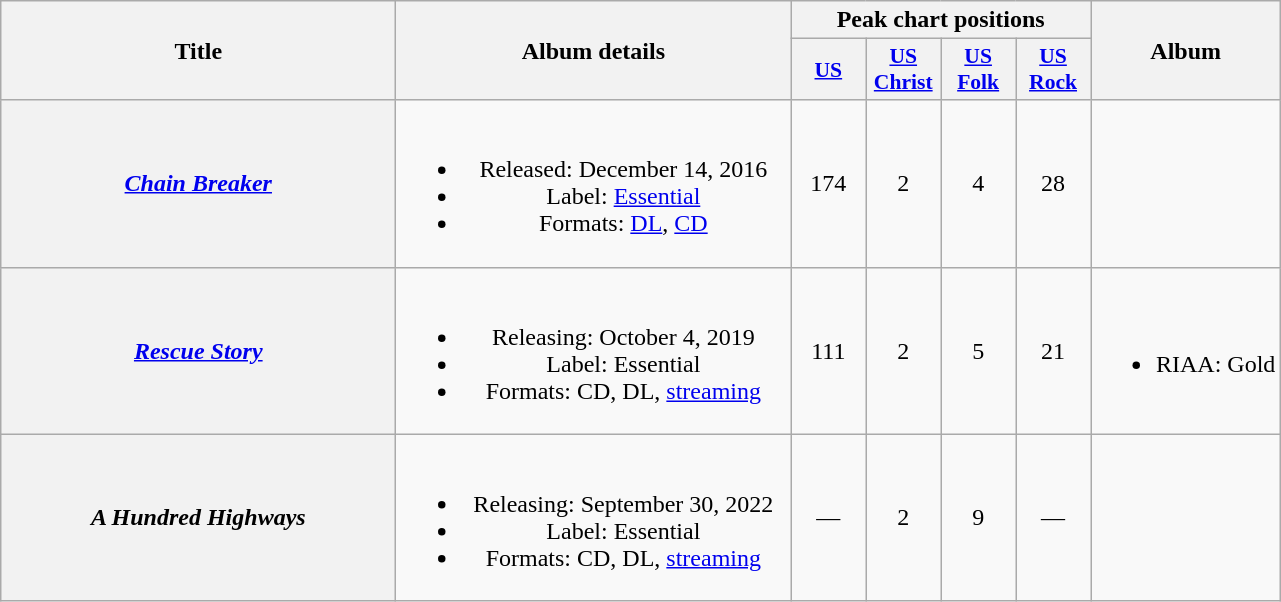<table class="wikitable plainrowheaders" style="text-align:center;">
<tr>
<th scope="col" rowspan="2" style="width:16em;">Title</th>
<th scope="col" rowspan="2" style="width:16em;">Album details</th>
<th colspan="4" scope="col">Peak chart positions</th>
<th rowspan="2">Album</th>
</tr>
<tr>
<th style="width:3em; font-size:90%"><a href='#'>US</a><br></th>
<th style="width:3em; font-size:90%"><a href='#'>US<br>Christ</a><br></th>
<th style="width:3em; font-size:90%"><a href='#'>US<br>Folk</a><br></th>
<th style="width:3em; font-size:90%"><a href='#'>US<br>Rock</a><br></th>
</tr>
<tr>
<th scope="row"><em><a href='#'>Chain Breaker</a></em></th>
<td><br><ul><li>Released: December 14, 2016</li><li>Label: <a href='#'>Essential</a></li><li>Formats: <a href='#'>DL</a>, <a href='#'>CD</a></li></ul></td>
<td>174</td>
<td>2</td>
<td>4</td>
<td>28</td>
<td></td>
</tr>
<tr>
<th scope="row"><em><a href='#'>Rescue Story</a></em></th>
<td><br><ul><li>Releasing: October 4, 2019</li><li>Label: Essential</li><li>Formats: CD, DL, <a href='#'>streaming</a></li></ul></td>
<td>111<br></td>
<td>2</td>
<td>5</td>
<td>21</td>
<td><br><ul><li>RIAA: Gold</li></ul></td>
</tr>
<tr>
<th scope="row"><em>A Hundred Highways</em></th>
<td><br><ul><li>Releasing: September 30, 2022</li><li>Label: Essential</li><li>Formats: CD, DL, <a href='#'>streaming</a></li></ul></td>
<td>—</td>
<td>2</td>
<td>9</td>
<td>—</td>
<td></td>
</tr>
</table>
